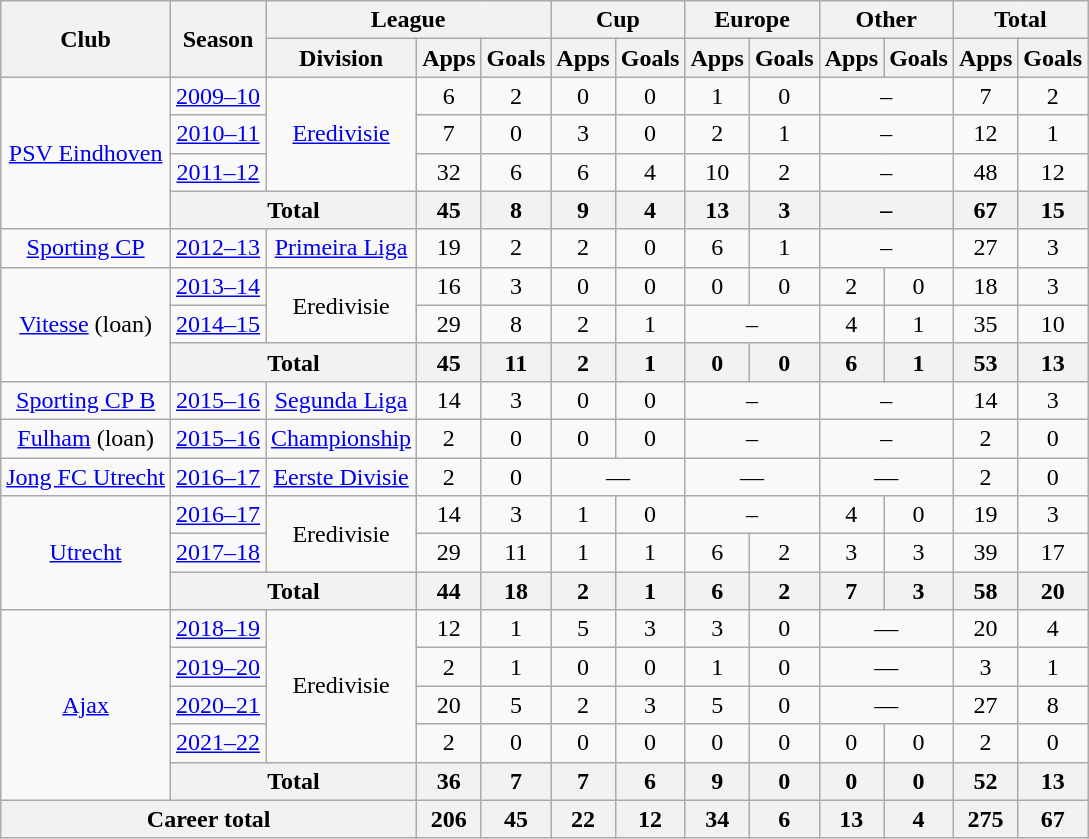<table class="wikitable" style="text-align:center">
<tr>
<th rowspan="2">Club</th>
<th rowspan="2">Season</th>
<th colspan="3">League</th>
<th colspan="2">Cup</th>
<th colspan="2">Europe</th>
<th colspan="2">Other</th>
<th colspan="2">Total</th>
</tr>
<tr>
<th>Division</th>
<th>Apps</th>
<th>Goals</th>
<th>Apps</th>
<th>Goals</th>
<th>Apps</th>
<th>Goals</th>
<th>Apps</th>
<th>Goals</th>
<th>Apps</th>
<th>Goals</th>
</tr>
<tr>
<td rowspan="4"><a href='#'>PSV Eindhoven</a></td>
<td><a href='#'>2009–10</a></td>
<td rowspan="3"><a href='#'>Eredivisie</a></td>
<td>6</td>
<td>2</td>
<td>0</td>
<td>0</td>
<td>1</td>
<td>0</td>
<td colspan="2">–</td>
<td>7</td>
<td>2</td>
</tr>
<tr>
<td><a href='#'>2010–11</a></td>
<td>7</td>
<td>0</td>
<td>3</td>
<td>0</td>
<td>2</td>
<td>1</td>
<td colspan="2">–</td>
<td>12</td>
<td>1</td>
</tr>
<tr>
<td><a href='#'>2011–12</a></td>
<td>32</td>
<td>6</td>
<td>6</td>
<td>4</td>
<td>10</td>
<td>2</td>
<td colspan="2">–</td>
<td>48</td>
<td>12</td>
</tr>
<tr>
<th colspan="2">Total</th>
<th>45</th>
<th>8</th>
<th>9</th>
<th>4</th>
<th>13</th>
<th>3</th>
<th colspan="2">–</th>
<th>67</th>
<th>15</th>
</tr>
<tr>
<td><a href='#'>Sporting CP</a></td>
<td><a href='#'>2012–13</a></td>
<td><a href='#'>Primeira Liga</a></td>
<td>19</td>
<td>2</td>
<td>2</td>
<td>0</td>
<td>6</td>
<td>1</td>
<td colspan="2">–</td>
<td>27</td>
<td>3</td>
</tr>
<tr>
<td rowspan="3"><a href='#'>Vitesse</a> (loan)</td>
<td><a href='#'>2013–14</a></td>
<td rowspan="2">Eredivisie</td>
<td>16</td>
<td>3</td>
<td>0</td>
<td>0</td>
<td>0</td>
<td>0</td>
<td>2</td>
<td>0</td>
<td>18</td>
<td>3</td>
</tr>
<tr>
<td><a href='#'>2014–15</a></td>
<td>29</td>
<td>8</td>
<td>2</td>
<td>1</td>
<td colspan="2">–</td>
<td>4</td>
<td>1</td>
<td>35</td>
<td>10</td>
</tr>
<tr>
<th colspan="2">Total</th>
<th>45</th>
<th>11</th>
<th>2</th>
<th>1</th>
<th>0</th>
<th>0</th>
<th>6</th>
<th>1</th>
<th>53</th>
<th>13</th>
</tr>
<tr>
<td><a href='#'>Sporting CP B</a></td>
<td><a href='#'>2015–16</a></td>
<td><a href='#'>Segunda Liga</a></td>
<td>14</td>
<td>3</td>
<td>0</td>
<td>0</td>
<td colspan="2">–</td>
<td colspan="2">–</td>
<td>14</td>
<td>3</td>
</tr>
<tr>
<td><a href='#'>Fulham</a> (loan)</td>
<td><a href='#'>2015–16</a></td>
<td><a href='#'>Championship</a></td>
<td>2</td>
<td>0</td>
<td>0</td>
<td>0</td>
<td colspan="2">–</td>
<td colspan="2">–</td>
<td>2</td>
<td>0</td>
</tr>
<tr>
<td><a href='#'>Jong FC Utrecht</a></td>
<td><a href='#'>2016–17</a></td>
<td><a href='#'>Eerste Divisie</a></td>
<td>2</td>
<td>0</td>
<td colspan="2">—</td>
<td colspan="2">—</td>
<td colspan="2">—</td>
<td>2</td>
<td>0</td>
</tr>
<tr>
<td rowspan="3"><a href='#'>Utrecht</a></td>
<td><a href='#'>2016–17</a></td>
<td rowspan="2">Eredivisie</td>
<td>14</td>
<td>3</td>
<td>1</td>
<td>0</td>
<td colspan="2">–</td>
<td>4</td>
<td>0</td>
<td>19</td>
<td>3</td>
</tr>
<tr>
<td><a href='#'>2017–18</a></td>
<td>29</td>
<td>11</td>
<td>1</td>
<td>1</td>
<td>6</td>
<td>2</td>
<td>3</td>
<td>3</td>
<td>39</td>
<td>17</td>
</tr>
<tr>
<th colspan="2">Total</th>
<th>44</th>
<th>18</th>
<th>2</th>
<th>1</th>
<th>6</th>
<th>2</th>
<th>7</th>
<th>3</th>
<th>58</th>
<th>20</th>
</tr>
<tr>
<td rowspan="5"><a href='#'>Ajax</a></td>
<td><a href='#'>2018–19</a></td>
<td rowspan="4">Eredivisie</td>
<td>12</td>
<td>1</td>
<td>5</td>
<td>3</td>
<td>3</td>
<td>0</td>
<td colspan="2">—</td>
<td>20</td>
<td>4</td>
</tr>
<tr>
<td><a href='#'>2019–20</a></td>
<td>2</td>
<td>1</td>
<td>0</td>
<td>0</td>
<td>1</td>
<td>0</td>
<td colspan="2">—</td>
<td>3</td>
<td>1</td>
</tr>
<tr>
<td><a href='#'>2020–21</a></td>
<td>20</td>
<td>5</td>
<td>2</td>
<td>3</td>
<td>5</td>
<td>0</td>
<td colspan="2">—</td>
<td>27</td>
<td>8</td>
</tr>
<tr>
<td><a href='#'>2021–22</a></td>
<td>2</td>
<td>0</td>
<td>0</td>
<td>0</td>
<td>0</td>
<td>0</td>
<td>0</td>
<td>0</td>
<td>2</td>
<td>0</td>
</tr>
<tr>
<th colspan="2">Total</th>
<th>36</th>
<th>7</th>
<th>7</th>
<th>6</th>
<th>9</th>
<th>0</th>
<th>0</th>
<th>0</th>
<th>52</th>
<th>13</th>
</tr>
<tr>
<th colspan="3">Career total</th>
<th>206</th>
<th>45</th>
<th>22</th>
<th>12</th>
<th>34</th>
<th>6</th>
<th>13</th>
<th>4</th>
<th>275</th>
<th>67</th>
</tr>
</table>
